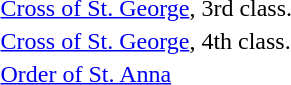<table>
<tr>
<td></td>
<td><a href='#'>Cross of St. George</a>, 3rd class.</td>
</tr>
<tr>
<td></td>
<td><a href='#'>Cross of St. George</a>, 4th class.</td>
</tr>
<tr>
<td></td>
<td><a href='#'>Order of St. Anna</a></td>
</tr>
</table>
